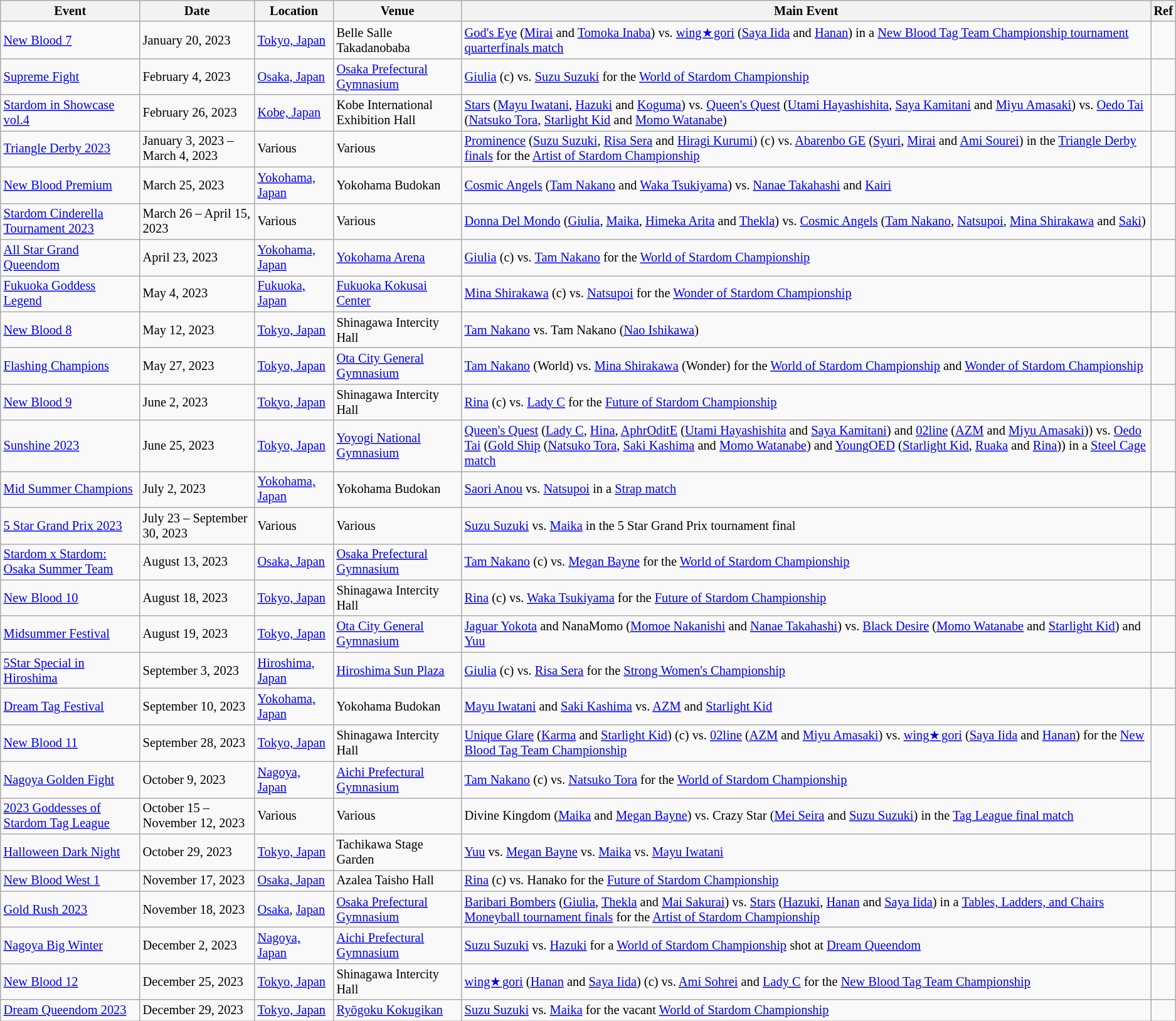<table class="wikitable" style="font-size:85%;">
<tr>
<th>Event</th>
<th>Date</th>
<th>Location</th>
<th>Venue</th>
<th>Main Event</th>
<th>Ref</th>
</tr>
<tr>
<td><a href='#'>New Blood 7</a></td>
<td>January 20, 2023</td>
<td><a href='#'>Tokyo, Japan</a></td>
<td>Belle Salle Takadanobaba</td>
<td><a href='#'>God's Eye</a> (<a href='#'>Mirai</a> and <a href='#'>Tomoka Inaba</a>) vs. <a href='#'>wing★gori</a> (<a href='#'>Saya Iida</a> and <a href='#'>Hanan</a>) in a <a href='#'>New Blood Tag Team Championship tournament</a> <a href='#'>quarterfinals match</a></td>
<td></td>
</tr>
<tr>
<td><a href='#'>Supreme Fight</a></td>
<td>February 4, 2023</td>
<td><a href='#'>Osaka, Japan</a></td>
<td><a href='#'>Osaka Prefectural Gymnasium</a></td>
<td><a href='#'>Giulia</a> (c) vs. <a href='#'>Suzu Suzuki</a> for the <a href='#'>World of Stardom Championship</a></td>
<td></td>
</tr>
<tr>
<td><a href='#'>Stardom in Showcase vol.4</a></td>
<td>February 26, 2023</td>
<td><a href='#'>Kobe, Japan</a></td>
<td>Kobe International Exhibition Hall</td>
<td><a href='#'>Stars</a> (<a href='#'>Mayu Iwatani</a>, <a href='#'>Hazuki</a> and <a href='#'>Koguma</a>) vs. <a href='#'>Queen's Quest</a> (<a href='#'>Utami Hayashishita</a>, <a href='#'>Saya Kamitani</a> and <a href='#'>Miyu Amasaki</a>) vs. <a href='#'>Oedo Tai</a> (<a href='#'>Natsuko Tora</a>, <a href='#'>Starlight Kid</a> and <a href='#'>Momo Watanabe</a>)</td>
<td></td>
</tr>
<tr>
<td><a href='#'>Triangle Derby 2023</a></td>
<td>January 3, 2023 – March 4, 2023</td>
<td>Various<br></td>
<td>Various<br></td>
<td><a href='#'>Prominence</a> (<a href='#'>Suzu Suzuki</a>, <a href='#'>Risa Sera</a> and <a href='#'>Hiragi Kurumi</a>) (c) vs. <a href='#'>Abarenbo GE</a> (<a href='#'>Syuri</a>, <a href='#'>Mirai</a> and <a href='#'>Ami Sourei</a>) in the <a href='#'>Triangle Derby finals</a> for the <a href='#'>Artist of Stardom Championship</a></td>
<td></td>
</tr>
<tr>
<td><a href='#'>New Blood Premium</a></td>
<td>March 25, 2023</td>
<td><a href='#'>Yokohama, Japan</a></td>
<td>Yokohama Budokan</td>
<td><a href='#'>Cosmic Angels</a> (<a href='#'>Tam Nakano</a> and <a href='#'>Waka Tsukiyama</a>) vs. <a href='#'>Nanae Takahashi</a> and <a href='#'>Kairi</a></td>
<td></td>
</tr>
<tr>
<td><a href='#'>Stardom Cinderella Tournament 2023</a></td>
<td>March 26 – April 15, 2023</td>
<td>Various</td>
<td>Various</td>
<td><a href='#'>Donna Del Mondo</a> (<a href='#'>Giulia</a>, <a href='#'>Maika</a>, <a href='#'>Himeka Arita</a> and <a href='#'>Thekla</a>) vs. <a href='#'>Cosmic Angels</a> (<a href='#'>Tam Nakano</a>, <a href='#'>Natsupoi</a>, <a href='#'>Mina Shirakawa</a> and <a href='#'>Saki</a>)</td>
<td></td>
</tr>
<tr>
<td><a href='#'>All Star Grand Queendom</a></td>
<td>April 23, 2023</td>
<td><a href='#'>Yokohama, Japan</a></td>
<td><a href='#'>Yokohama Arena</a></td>
<td><a href='#'>Giulia</a> (c) vs. <a href='#'>Tam Nakano</a> for the <a href='#'>World of Stardom Championship</a></td>
<td></td>
</tr>
<tr>
<td><a href='#'>Fukuoka Goddess Legend</a></td>
<td>May 4, 2023</td>
<td><a href='#'>Fukuoka, Japan</a></td>
<td><a href='#'>Fukuoka Kokusai Center</a></td>
<td><a href='#'>Mina Shirakawa</a> (c) vs. <a href='#'>Natsupoi</a> for the <a href='#'>Wonder of Stardom Championship</a></td>
<td></td>
</tr>
<tr>
<td><a href='#'>New Blood 8</a></td>
<td>May 12, 2023</td>
<td><a href='#'>Tokyo, Japan</a></td>
<td>Shinagawa Intercity Hall</td>
<td><a href='#'>Tam Nakano</a> vs. Tam Nakano (<a href='#'>Nao Ishikawa</a>)</td>
<td></td>
</tr>
<tr>
<td><a href='#'>Flashing Champions</a></td>
<td>May 27, 2023</td>
<td><a href='#'>Tokyo, Japan</a></td>
<td><a href='#'>Ota City General Gymnasium</a></td>
<td><a href='#'>Tam Nakano</a> (World) vs. <a href='#'>Mina Shirakawa</a> (Wonder) for the <a href='#'>World of Stardom Championship</a> and <a href='#'>Wonder of Stardom Championship</a></td>
<td></td>
</tr>
<tr>
<td><a href='#'>New Blood 9</a></td>
<td>June 2, 2023</td>
<td><a href='#'>Tokyo, Japan</a></td>
<td>Shinagawa Intercity Hall</td>
<td><a href='#'>Rina</a> (c) vs. <a href='#'>Lady C</a> for the <a href='#'>Future of Stardom Championship</a></td>
<td></td>
</tr>
<tr>
<td><a href='#'>Sunshine 2023</a></td>
<td>June 25, 2023</td>
<td><a href='#'>Tokyo, Japan</a></td>
<td><a href='#'>Yoyogi National Gymnasium</a></td>
<td><a href='#'>Queen's Quest</a> (<a href='#'>Lady C</a>, <a href='#'>Hina</a>, <a href='#'>AphrOditE</a> (<a href='#'>Utami Hayashishita</a> and <a href='#'>Saya Kamitani</a>) and <a href='#'>02line</a> (<a href='#'>AZM</a> and <a href='#'>Miyu Amasaki</a>)) vs. <a href='#'>Oedo Tai</a> (<a href='#'>Gold Ship</a> (<a href='#'>Natsuko Tora</a>, <a href='#'>Saki Kashima</a> and <a href='#'>Momo Watanabe</a>) and <a href='#'>YoungOED</a> (<a href='#'>Starlight Kid</a>, <a href='#'>Ruaka</a> and <a href='#'>Rina</a>)) in a <a href='#'>Steel Cage match</a></td>
<td></td>
</tr>
<tr>
<td><a href='#'>Mid Summer Champions</a></td>
<td>July 2, 2023</td>
<td><a href='#'>Yokohama, Japan</a></td>
<td>Yokohama Budokan</td>
<td><a href='#'>Saori Anou</a> vs. <a href='#'>Natsupoi</a> in a <a href='#'>Strap match</a></td>
<td></td>
</tr>
<tr>
<td><a href='#'>5 Star Grand Prix 2023</a></td>
<td>July 23 – September 30, 2023</td>
<td>Various<br></td>
<td>Various<br></td>
<td><a href='#'>Suzu Suzuki</a> vs. <a href='#'>Maika</a> in the 5 Star Grand Prix tournament final</td>
<td></td>
</tr>
<tr>
<td><a href='#'>Stardom x Stardom: Osaka Summer Team</a></td>
<td>August 13, 2023</td>
<td><a href='#'>Osaka, Japan</a></td>
<td><a href='#'>Osaka Prefectural Gymnasium</a></td>
<td><a href='#'>Tam Nakano</a> (c) vs. <a href='#'>Megan Bayne</a> for the <a href='#'>World of Stardom Championship</a></td>
<td></td>
</tr>
<tr>
<td><a href='#'>New Blood 10</a></td>
<td>August 18, 2023</td>
<td><a href='#'>Tokyo, Japan</a></td>
<td>Shinagawa Intercity Hall</td>
<td><a href='#'>Rina</a> (c) vs. <a href='#'>Waka Tsukiyama</a> for the <a href='#'>Future of Stardom Championship</a></td>
<td></td>
</tr>
<tr>
<td><a href='#'>Midsummer Festival</a></td>
<td>August 19, 2023</td>
<td><a href='#'>Tokyo, Japan</a></td>
<td><a href='#'>Ota City General Gymnasium</a></td>
<td><a href='#'>Jaguar Yokota</a> and NanaMomo (<a href='#'>Momoe Nakanishi</a> and <a href='#'>Nanae Takahashi</a>) vs. <a href='#'>Black Desire</a> (<a href='#'>Momo Watanabe</a> and <a href='#'>Starlight Kid</a>) and <a href='#'>Yuu</a></td>
<td></td>
</tr>
<tr>
<td><a href='#'>5Star Special in Hiroshima</a></td>
<td>September 3, 2023</td>
<td><a href='#'>Hiroshima, Japan</a></td>
<td><a href='#'>Hiroshima Sun Plaza</a></td>
<td><a href='#'>Giulia</a> (c) vs. <a href='#'>Risa Sera</a> for the <a href='#'>Strong Women's Championship</a></td>
<td></td>
</tr>
<tr>
<td><a href='#'>Dream Tag Festival</a></td>
<td>September 10, 2023</td>
<td><a href='#'>Yokohama, Japan</a></td>
<td>Yokohama Budokan</td>
<td><a href='#'>Mayu Iwatani</a> and <a href='#'>Saki Kashima</a> vs. <a href='#'>AZM</a> and <a href='#'>Starlight Kid</a></td>
<td></td>
</tr>
<tr>
<td><a href='#'>New Blood 11</a></td>
<td>September 28, 2023</td>
<td><a href='#'>Tokyo, Japan</a></td>
<td>Shinagawa Intercity Hall</td>
<td><a href='#'>Unique Glare</a> (<a href='#'>Karma</a> and <a href='#'>Starlight Kid</a>) (c) vs. <a href='#'>02line</a> (<a href='#'>AZM</a> and <a href='#'>Miyu Amasaki</a>) vs. <a href='#'>wing★gori</a> (<a href='#'>Saya Iida</a> and <a href='#'>Hanan</a>) for the <a href='#'>New Blood Tag Team Championship</a></td>
<td rowspan=2></td>
</tr>
<tr>
<td><a href='#'>Nagoya Golden Fight</a></td>
<td>October 9, 2023</td>
<td><a href='#'>Nagoya, Japan</a></td>
<td><a href='#'>Aichi Prefectural Gymnasium</a></td>
<td><a href='#'>Tam Nakano</a> (c) vs. <a href='#'>Natsuko Tora</a> for the <a href='#'>World of Stardom Championship</a></td>
</tr>
<tr>
<td><a href='#'>2023 Goddesses of Stardom Tag League</a></td>
<td>October 15 – November 12, 2023</td>
<td>Various<br></td>
<td>Various<br></td>
<td>Divine Kingdom (<a href='#'>Maika</a> and <a href='#'>Megan Bayne</a>) vs. Crazy Star (<a href='#'>Mei Seira</a> and <a href='#'>Suzu Suzuki</a>) in the <a href='#'>Tag League final match</a></td>
<td></td>
</tr>
<tr>
<td><a href='#'>Halloween Dark Night</a></td>
<td>October 29, 2023</td>
<td><a href='#'>Tokyo, Japan</a></td>
<td>Tachikawa Stage Garden</td>
<td><a href='#'>Yuu</a> vs. <a href='#'>Megan Bayne</a> vs. <a href='#'>Maika</a> vs. <a href='#'>Mayu Iwatani</a></td>
<td></td>
</tr>
<tr>
<td><a href='#'>New Blood West 1</a></td>
<td>November 17, 2023</td>
<td><a href='#'>Osaka, Japan</a></td>
<td>Azalea Taisho Hall</td>
<td><a href='#'>Rina</a> (c) vs. Hanako for the <a href='#'>Future of Stardom Championship</a></td>
<td></td>
</tr>
<tr>
<td><a href='#'>Gold Rush 2023</a></td>
<td>November 18, 2023</td>
<td><a href='#'>Osaka</a>, <a href='#'>Japan</a></td>
<td><a href='#'>Osaka Prefectural Gymnasium</a></td>
<td><a href='#'>Baribari Bombers</a> (<a href='#'>Giulia</a>, <a href='#'>Thekla</a> and <a href='#'>Mai Sakurai</a>) vs. <a href='#'>Stars</a> (<a href='#'>Hazuki</a>, <a href='#'>Hanan</a> and <a href='#'>Saya Iida</a>) in a <a href='#'>Tables, Ladders, and Chairs</a> <a href='#'>Moneyball tournament finals</a> for the <a href='#'>Artist of Stardom Championship</a></td>
<td></td>
</tr>
<tr>
<td><a href='#'>Nagoya Big Winter</a></td>
<td>December 2, 2023</td>
<td><a href='#'>Nagoya, Japan</a></td>
<td><a href='#'>Aichi Prefectural Gymnasium</a></td>
<td><a href='#'>Suzu Suzuki</a> vs. <a href='#'>Hazuki</a> for a <a href='#'>World of Stardom Championship</a> shot at <a href='#'>Dream Queendom</a></td>
<td></td>
</tr>
<tr>
<td><a href='#'>New Blood 12</a></td>
<td>December 25, 2023</td>
<td><a href='#'>Tokyo, Japan</a></td>
<td>Shinagawa Intercity Hall</td>
<td><a href='#'>wing★gori</a> (<a href='#'>Hanan</a> and <a href='#'>Saya Iida</a>) (c) vs. <a href='#'>Ami Sohrei</a> and <a href='#'>Lady C</a> for the <a href='#'>New Blood Tag Team Championship</a></td>
<td></td>
</tr>
<tr>
<td><a href='#'>Dream Queendom 2023</a></td>
<td>December 29, 2023</td>
<td><a href='#'>Tokyo, Japan</a></td>
<td><a href='#'>Ryōgoku Kokugikan</a></td>
<td><a href='#'>Suzu Suzuki</a> vs. <a href='#'>Maika</a> for the vacant <a href='#'>World of Stardom Championship</a></td>
<td></td>
</tr>
</table>
